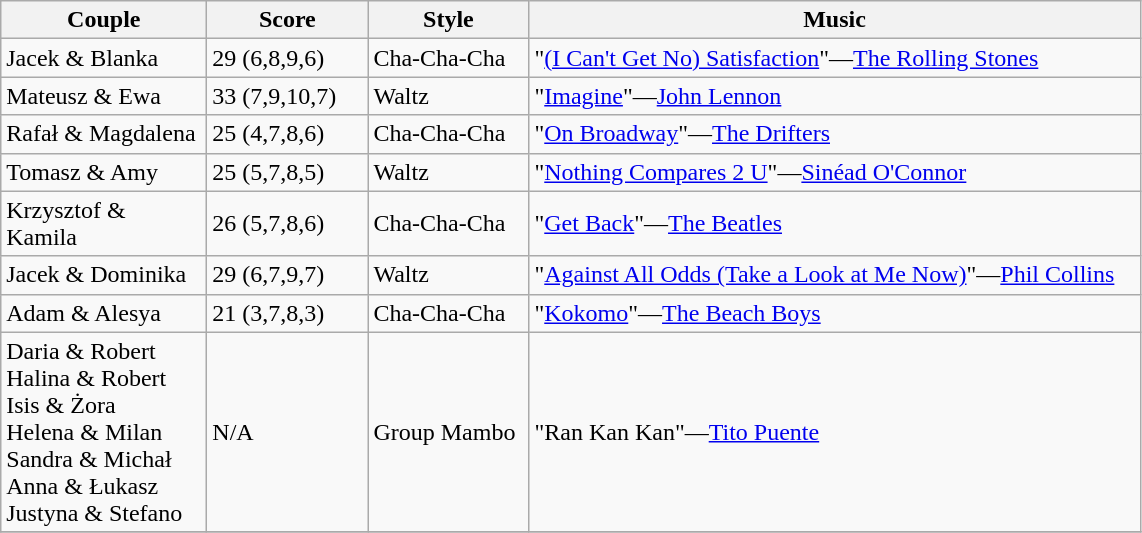<table class="wikitable">
<tr>
<th width="130">Couple</th>
<th width="100">Score</th>
<th width="100">Style</th>
<th width="400">Music</th>
</tr>
<tr>
<td>Jacek & Blanka</td>
<td>29 (6,8,9,6)</td>
<td>Cha-Cha-Cha</td>
<td>"<a href='#'>(I Can't Get No) Satisfaction</a>"—<a href='#'>The Rolling Stones</a></td>
</tr>
<tr>
<td>Mateusz & Ewa</td>
<td>33 (7,9,10,7)</td>
<td>Waltz</td>
<td>"<a href='#'>Imagine</a>"—<a href='#'>John Lennon</a></td>
</tr>
<tr>
<td>Rafał & Magdalena</td>
<td>25 (4,7,8,6)</td>
<td>Cha-Cha-Cha</td>
<td>"<a href='#'>On Broadway</a>"—<a href='#'>The Drifters</a></td>
</tr>
<tr>
<td>Tomasz & Amy</td>
<td>25 (5,7,8,5)</td>
<td>Waltz</td>
<td>"<a href='#'>Nothing Compares 2 U</a>"—<a href='#'>Sinéad O'Connor</a></td>
</tr>
<tr>
<td>Krzysztof & Kamila</td>
<td>26 (5,7,8,6)</td>
<td>Cha-Cha-Cha</td>
<td>"<a href='#'>Get Back</a>"—<a href='#'>The Beatles</a></td>
</tr>
<tr>
<td>Jacek & Dominika</td>
<td>29 (6,7,9,7)</td>
<td>Waltz</td>
<td>"<a href='#'>Against All Odds (Take a Look at Me Now)</a>"—<a href='#'>Phil Collins</a></td>
</tr>
<tr>
<td>Adam & Alesya</td>
<td>21 (3,7,8,3)</td>
<td>Cha-Cha-Cha</td>
<td>"<a href='#'>Kokomo</a>"—<a href='#'>The Beach Boys</a></td>
</tr>
<tr>
<td>Daria & Robert<br>Halina & Robert<br>Isis & Żora<br>Helena & Milan<br>Sandra & Michał<br>Anna & Łukasz<br>Justyna & Stefano<br></td>
<td>N/A</td>
<td>Group Mambo</td>
<td>"Ran Kan Kan"—<a href='#'>Tito Puente</a></td>
</tr>
<tr>
</tr>
</table>
